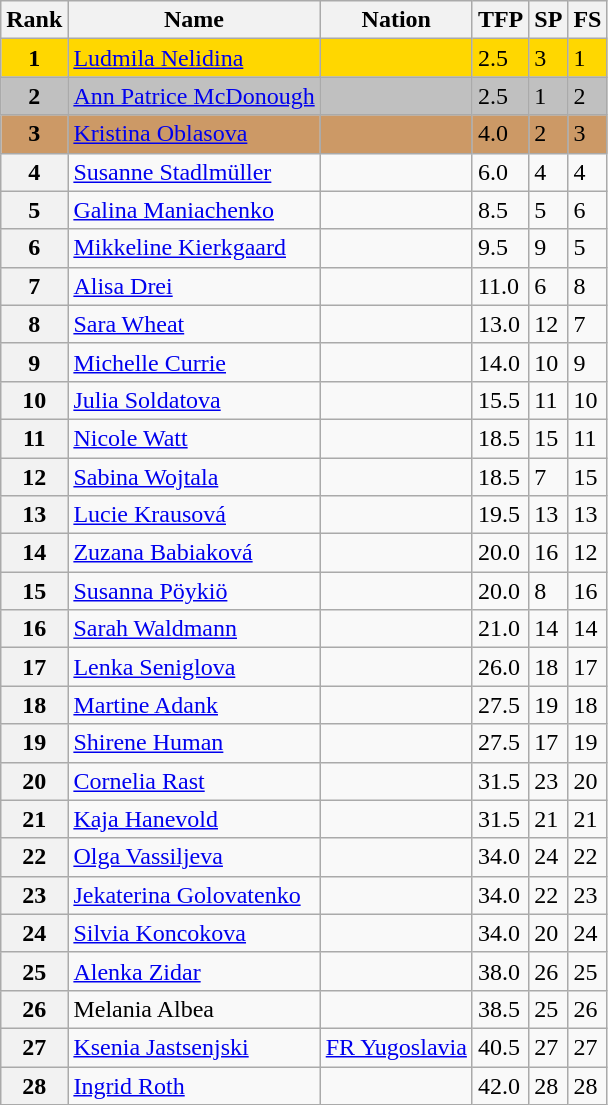<table class="wikitable">
<tr>
<th>Rank</th>
<th>Name</th>
<th>Nation</th>
<th>TFP</th>
<th>SP</th>
<th>FS</th>
</tr>
<tr bgcolor="gold">
<td align="center"><strong>1</strong></td>
<td><a href='#'>Ludmila Nelidina</a></td>
<td></td>
<td>2.5</td>
<td>3</td>
<td>1</td>
</tr>
<tr bgcolor="silver">
<td align="center"><strong>2</strong></td>
<td><a href='#'>Ann Patrice McDonough</a></td>
<td></td>
<td>2.5</td>
<td>1</td>
<td>2</td>
</tr>
<tr bgcolor="cc9966">
<td align="center"><strong>3</strong></td>
<td><a href='#'>Kristina Oblasova</a></td>
<td></td>
<td>4.0</td>
<td>2</td>
<td>3</td>
</tr>
<tr>
<th>4</th>
<td><a href='#'>Susanne Stadlmüller</a></td>
<td></td>
<td>6.0</td>
<td>4</td>
<td>4</td>
</tr>
<tr>
<th>5</th>
<td><a href='#'>Galina Maniachenko</a></td>
<td></td>
<td>8.5</td>
<td>5</td>
<td>6</td>
</tr>
<tr>
<th>6</th>
<td><a href='#'>Mikkeline Kierkgaard</a></td>
<td></td>
<td>9.5</td>
<td>9</td>
<td>5</td>
</tr>
<tr>
<th>7</th>
<td><a href='#'>Alisa Drei</a></td>
<td></td>
<td>11.0</td>
<td>6</td>
<td>8</td>
</tr>
<tr>
<th>8</th>
<td><a href='#'>Sara Wheat</a></td>
<td></td>
<td>13.0</td>
<td>12</td>
<td>7</td>
</tr>
<tr>
<th>9</th>
<td><a href='#'>Michelle Currie</a></td>
<td></td>
<td>14.0</td>
<td>10</td>
<td>9</td>
</tr>
<tr>
<th>10</th>
<td><a href='#'>Julia Soldatova</a></td>
<td></td>
<td>15.5</td>
<td>11</td>
<td>10</td>
</tr>
<tr>
<th>11</th>
<td><a href='#'>Nicole Watt</a></td>
<td></td>
<td>18.5</td>
<td>15</td>
<td>11</td>
</tr>
<tr>
<th>12</th>
<td><a href='#'>Sabina Wojtala</a></td>
<td></td>
<td>18.5</td>
<td>7</td>
<td>15</td>
</tr>
<tr>
<th>13</th>
<td><a href='#'>Lucie Krausová</a></td>
<td></td>
<td>19.5</td>
<td>13</td>
<td>13</td>
</tr>
<tr>
<th>14</th>
<td><a href='#'>Zuzana Babiaková</a></td>
<td></td>
<td>20.0</td>
<td>16</td>
<td>12</td>
</tr>
<tr>
<th>15</th>
<td><a href='#'>Susanna Pöykiö</a></td>
<td></td>
<td>20.0</td>
<td>8</td>
<td>16</td>
</tr>
<tr>
<th>16</th>
<td><a href='#'>Sarah Waldmann</a></td>
<td></td>
<td>21.0</td>
<td>14</td>
<td>14</td>
</tr>
<tr>
<th>17</th>
<td><a href='#'>Lenka Seniglova</a></td>
<td></td>
<td>26.0</td>
<td>18</td>
<td>17</td>
</tr>
<tr>
<th>18</th>
<td><a href='#'>Martine Adank</a></td>
<td></td>
<td>27.5</td>
<td>19</td>
<td>18</td>
</tr>
<tr>
<th>19</th>
<td><a href='#'>Shirene Human</a></td>
<td></td>
<td>27.5</td>
<td>17</td>
<td>19</td>
</tr>
<tr>
<th>20</th>
<td><a href='#'>Cornelia Rast</a></td>
<td></td>
<td>31.5</td>
<td>23</td>
<td>20</td>
</tr>
<tr>
<th>21</th>
<td><a href='#'>Kaja Hanevold</a></td>
<td></td>
<td>31.5</td>
<td>21</td>
<td>21</td>
</tr>
<tr>
<th>22</th>
<td><a href='#'>Olga Vassiljeva</a></td>
<td></td>
<td>34.0</td>
<td>24</td>
<td>22</td>
</tr>
<tr>
<th>23</th>
<td><a href='#'>Jekaterina Golovatenko</a></td>
<td></td>
<td>34.0</td>
<td>22</td>
<td>23</td>
</tr>
<tr>
<th>24</th>
<td><a href='#'>Silvia Koncokova</a></td>
<td></td>
<td>34.0</td>
<td>20</td>
<td>24</td>
</tr>
<tr>
<th>25</th>
<td><a href='#'>Alenka Zidar</a></td>
<td></td>
<td>38.0</td>
<td>26</td>
<td>25</td>
</tr>
<tr>
<th>26</th>
<td>Melania Albea</td>
<td></td>
<td>38.5</td>
<td>25</td>
<td>26</td>
</tr>
<tr>
<th>27</th>
<td><a href='#'>Ksenia Jastsenjski</a></td>
<td> <a href='#'>FR Yugoslavia</a></td>
<td>40.5</td>
<td>27</td>
<td>27</td>
</tr>
<tr>
<th>28</th>
<td><a href='#'>Ingrid Roth</a></td>
<td></td>
<td>42.0</td>
<td>28</td>
<td>28</td>
</tr>
</table>
